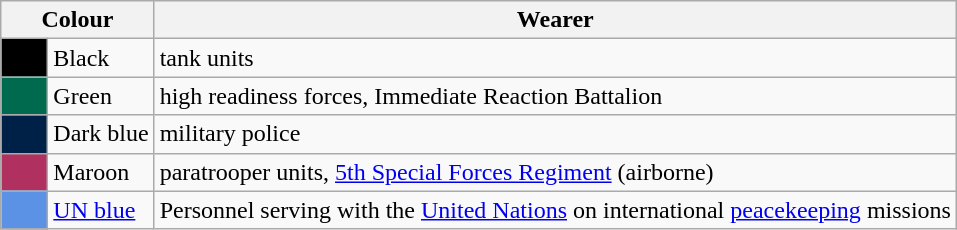<table class="wikitable">
<tr>
<th colspan="2">Colour</th>
<th>Wearer</th>
</tr>
<tr>
<td style="background:black;">      </td>
<td>Black</td>
<td>tank units</td>
</tr>
<tr>
<td style="background:#006A4E;"></td>
<td>Green</td>
<td>high readiness forces, Immediate Reaction Battalion</td>
</tr>
<tr>
<td style="background:#002147;"></td>
<td>Dark blue</td>
<td>military police</td>
</tr>
<tr>
<td style="background:#B03060;"></td>
<td>Maroon</td>
<td>paratrooper units, <a href='#'>5th Special Forces Regiment</a> (airborne)</td>
</tr>
<tr>
<td style="background:#5B92E5;"></td>
<td><a href='#'>UN blue</a></td>
<td>Personnel serving with the <a href='#'>United Nations</a> on international <a href='#'>peacekeeping</a> missions</td>
</tr>
</table>
